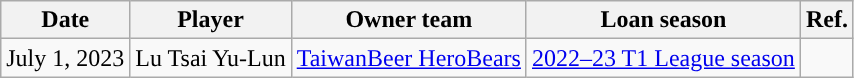<table class="wikitable">
<tr>
<th>Date</th>
<th>Player</th>
<th>Owner team</th>
<th>Loan season</th>
<th>Ref.</th>
</tr>
<tr>
<td>July 1, 2023</td>
<td>Lu Tsai Yu-Lun</td>
<td><a href='#'>TaiwanBeer HeroBears</a></td>
<td><a href='#'>2022–23 T1 League season</a></td>
<td></td>
</tr>
</table>
